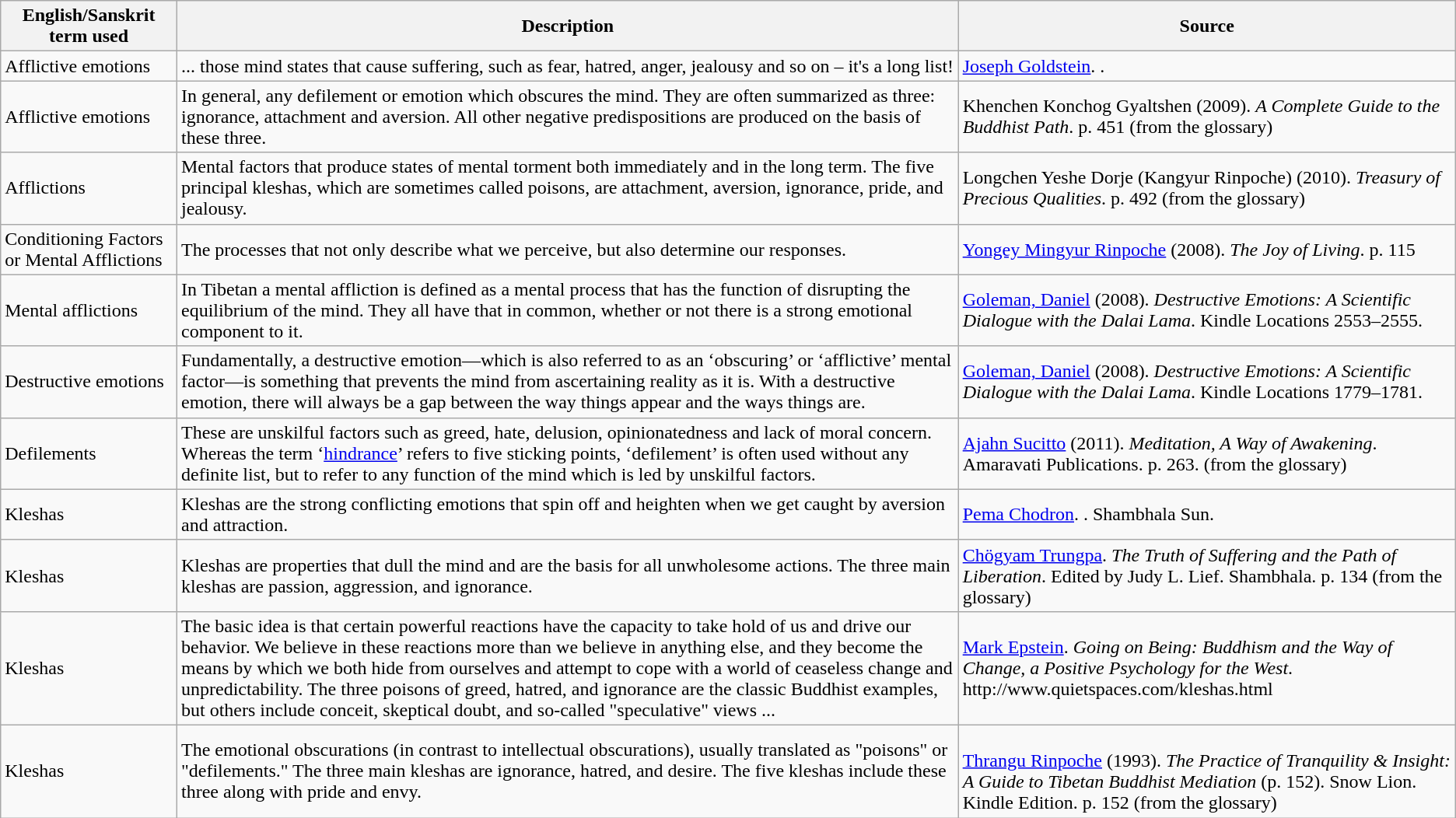<table class="wikitable">
<tr>
<th>English/Sanskrit term used</th>
<th>Description</th>
<th>Source</th>
</tr>
<tr>
<td>Afflictive emotions</td>
<td>... those mind states that cause suffering, such as fear, hatred, anger, jealousy and so on – it's a long list!</td>
<td><a href='#'>Joseph Goldstein</a>. <em></em>.</td>
</tr>
<tr>
<td>Afflictive emotions</td>
<td>In general, any defilement or emotion which obscures the mind. They are often summarized as three: ignorance, attachment and aversion. All other negative predispositions are produced on the basis of these three.</td>
<td>Khenchen Konchog Gyaltshen (2009). <em>A Complete Guide to the Buddhist Path</em>. p. 451 (from the glossary)</td>
</tr>
<tr>
<td>Afflictions</td>
<td>Mental factors that produce states of mental torment both immediately and in the long term. The five principal kleshas, which are sometimes called poisons, are attachment, aversion, ignorance, pride, and jealousy.</td>
<td>Longchen Yeshe Dorje (Kangyur Rinpoche) (2010). <em>Treasury of Precious Qualities</em>. p. 492 (from the glossary)</td>
</tr>
<tr>
<td>Conditioning Factors or Mental Afflictions</td>
<td>The processes that not only describe what we perceive, but also determine our responses.</td>
<td><a href='#'>Yongey Mingyur Rinpoche</a> (2008). <em>The Joy of Living</em>. p. 115</td>
</tr>
<tr>
<td>Mental afflictions</td>
<td>In Tibetan a mental affliction is defined as a mental process that has the function of disrupting the equilibrium of the mind. They all have that in common, whether or not there is a strong emotional component to it.</td>
<td><a href='#'>Goleman, Daniel</a> (2008). <em>Destructive Emotions: A Scientific Dialogue with the Dalai Lama</em>. Kindle Locations 2553–2555.</td>
</tr>
<tr>
<td>Destructive emotions</td>
<td>Fundamentally, a destructive emotion—which is also referred to as an ‘obscuring’ or ‘afflictive’ mental factor—is something that prevents the mind from ascertaining reality as it is. With a destructive emotion, there will always be a gap between the way things appear and the ways things are.</td>
<td><a href='#'>Goleman, Daniel</a> (2008). <em>Destructive Emotions: A Scientific Dialogue with the Dalai Lama</em>. Kindle Locations 1779–1781.</td>
</tr>
<tr>
<td>Defilements</td>
<td>These are unskilful factors such as greed, hate, delusion, opinionatedness and lack of moral concern. Whereas the term ‘<a href='#'>hindrance</a>’ refers to five sticking points, ‘defilement’ is often used without any definite list, but to refer to any function of the mind which is led by unskilful factors.</td>
<td><a href='#'>Ajahn Sucitto</a> (2011). <em>Meditation, A Way of Awakening</em>. Amaravati Publications. p. 263. (from the glossary)</td>
</tr>
<tr>
<td>Kleshas</td>
<td>Kleshas are the strong conflicting emotions that spin off and heighten when we get caught by aversion and attraction.</td>
<td><a href='#'>Pema Chodron</a>. . Shambhala Sun.</td>
</tr>
<tr>
<td>Kleshas</td>
<td>Kleshas are properties that dull the mind and are the basis for all unwholesome actions. The three main kleshas are passion, aggression, and ignorance.</td>
<td><a href='#'>Chögyam Trungpa</a>. <em>The Truth of Suffering and the Path of Liberation</em>. Edited by Judy L. Lief. Shambhala. p. 134 (from the glossary)</td>
</tr>
<tr>
<td>Kleshas</td>
<td>The basic idea is that certain powerful reactions have the capacity to take hold of us and drive our behavior. We believe in these reactions more than we believe in anything else, and they become the means by which we both hide from ourselves and attempt to cope with a world of ceaseless change and unpredictability. The three poisons of greed, hatred, and ignorance are the classic Buddhist examples, but others include conceit, skeptical doubt, and so-called "speculative" views ...</td>
<td><a href='#'>Mark Epstein</a>. <em>Going on Being: Buddhism and the Way of Change, a Positive Psychology for the West</em>. http://www.quietspaces.com/kleshas.html</td>
</tr>
<tr>
<td>Kleshas</td>
<td>The emotional obscurations (in contrast to intellectual obscurations), usually translated as "poisons" or "defilements." The three main kleshas are ignorance, hatred, and desire. The five kleshas include these three along with pride and envy.</td>
<td><br><a href='#'>Thrangu Rinpoche</a> (1993). <em>The Practice of Tranquility & Insight: A Guide to Tibetan Buddhist Mediation</em> (p. 152). Snow Lion. Kindle Edition. p. 152 (from the glossary)</td>
</tr>
</table>
